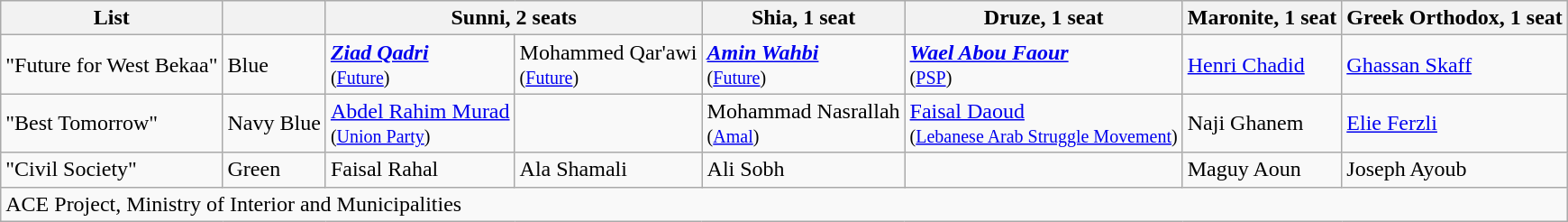<table class=wikitable style=text-align:left>
<tr>
<th>List</th>
<th></th>
<th colspan=2>Sunni, 2 seats</th>
<th>Shia, 1 seat</th>
<th>Druze, 1 seat</th>
<th>Maronite, 1 seat</th>
<th>Greek Orthodox, 1 seat</th>
</tr>
<tr>
<td align=left>"Future for West Bekaa"</td>
<td>Blue</td>
<td><strong><em><a href='#'>Ziad Qadri</a></em></strong><br><small>(<a href='#'>Future</a>)</small></td>
<td>Mohammed Qar'awi<br><small>(<a href='#'>Future</a>)</small></td>
<td><strong><em><a href='#'>Amin Wahbi</a></em></strong><br><small>(<a href='#'>Future</a>)</small></td>
<td><strong><em><a href='#'>Wael Abou Faour</a></em></strong><br><small>(<a href='#'>PSP</a>)</small></td>
<td><a href='#'>Henri Chadid</a></td>
<td><a href='#'>Ghassan Skaff</a></td>
</tr>
<tr>
<td align=left>"Best Tomorrow"</td>
<td>Navy Blue</td>
<td><a href='#'>Abdel Rahim Murad</a><br><small>(<a href='#'>Union Party</a>)</small></td>
<td></td>
<td>Mohammad Nasrallah<br><small>(<a href='#'>Amal</a>)</small></td>
<td><a href='#'>Faisal Daoud</a><br><small>(<a href='#'>Lebanese Arab Struggle Movement</a>)</small></td>
<td>Naji Ghanem</td>
<td><a href='#'>Elie Ferzli</a></td>
</tr>
<tr>
<td align=left>"Civil Society"</td>
<td>Green</td>
<td>Faisal Rahal</td>
<td>Ala Shamali</td>
<td>Ali Sobh</td>
<td></td>
<td>Maguy Aoun</td>
<td>Joseph Ayoub</td>
</tr>
<tr>
<td colspan=8 align=left>ACE Project, Ministry of Interior and Municipalities</td>
</tr>
</table>
